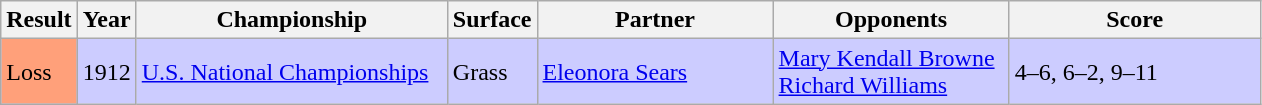<table class="sortable wikitable">
<tr>
<th style="width:40px">Result</th>
<th style="width:30px">Year</th>
<th style="width:200px">Championship</th>
<th style="width:50px">Surface</th>
<th style="width:150px">Partner</th>
<th style="width:150px">Opponents</th>
<th style="width:160px" class="unsortable">Score</th>
</tr>
<tr style="background:#ccf;">
<td style="background:#ffa07a;">Loss</td>
<td>1912</td>
<td><a href='#'>U.S. National Championships</a></td>
<td>Grass</td>
<td> <a href='#'>Eleonora Sears</a></td>
<td>  <a href='#'>Mary Kendall Browne</a><br>  <a href='#'>Richard Williams</a></td>
<td>4–6, 6–2, 9–11</td>
</tr>
</table>
